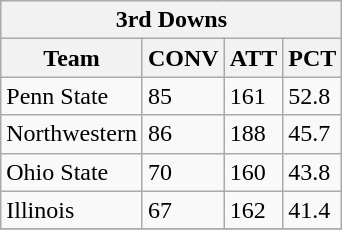<table class="wikitable">
<tr>
<th colspan="7" align="center">3rd Downs</th>
</tr>
<tr>
<th>Team</th>
<th>CONV</th>
<th>ATT</th>
<th>PCT</th>
</tr>
<tr>
<td>Penn State</td>
<td>85</td>
<td>161</td>
<td>52.8</td>
</tr>
<tr>
<td>Northwestern</td>
<td>86</td>
<td>188</td>
<td>45.7</td>
</tr>
<tr>
<td>Ohio State</td>
<td>70</td>
<td>160</td>
<td>43.8</td>
</tr>
<tr>
<td>Illinois</td>
<td>67</td>
<td>162</td>
<td>41.4</td>
</tr>
<tr>
</tr>
</table>
